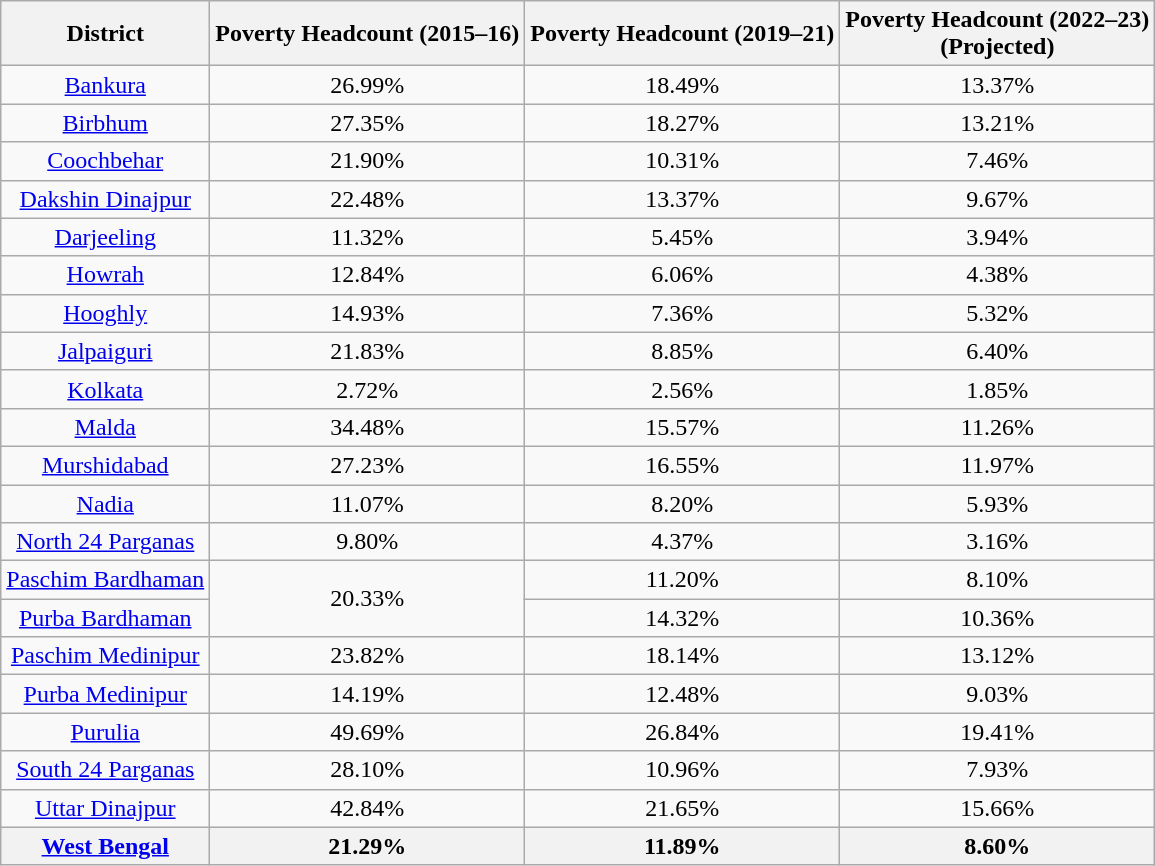<table class="wikitable sortable" style="text-align:center">
<tr>
<th>District</th>
<th>Poverty Headcount (2015–16)</th>
<th>Poverty Headcount (2019–21)</th>
<th>Poverty Headcount (2022–23)<br>(Projected)</th>
</tr>
<tr>
<td><a href='#'>Bankura</a></td>
<td>26.99%</td>
<td> 18.49%</td>
<td> 13.37%</td>
</tr>
<tr>
<td><a href='#'>Birbhum</a></td>
<td>27.35%</td>
<td> 18.27%</td>
<td> 13.21%</td>
</tr>
<tr>
<td><a href='#'>Coochbehar</a></td>
<td>21.90%</td>
<td> 10.31%</td>
<td> 7.46%</td>
</tr>
<tr>
<td><a href='#'>Dakshin Dinajpur</a></td>
<td>22.48%</td>
<td> 13.37%</td>
<td> 9.67%</td>
</tr>
<tr>
<td><a href='#'>Darjeeling</a></td>
<td>11.32%</td>
<td> 5.45%</td>
<td> 3.94%</td>
</tr>
<tr>
<td><a href='#'>Howrah</a></td>
<td>12.84%</td>
<td> 6.06%</td>
<td> 4.38%</td>
</tr>
<tr>
<td><a href='#'>Hooghly</a></td>
<td>14.93%</td>
<td> 7.36%</td>
<td> 5.32%</td>
</tr>
<tr>
<td><a href='#'>Jalpaiguri</a></td>
<td>21.83%</td>
<td> 8.85%</td>
<td> 6.40%</td>
</tr>
<tr>
<td><a href='#'>Kolkata</a></td>
<td>2.72%</td>
<td> 2.56%</td>
<td> 1.85%</td>
</tr>
<tr>
<td><a href='#'>Malda</a></td>
<td>34.48%</td>
<td> 15.57%</td>
<td> 11.26%</td>
</tr>
<tr>
<td><a href='#'>Murshidabad</a></td>
<td>27.23%</td>
<td> 16.55%</td>
<td> 11.97%</td>
</tr>
<tr>
<td><a href='#'>Nadia</a></td>
<td>11.07%</td>
<td> 8.20%</td>
<td> 5.93%</td>
</tr>
<tr>
<td><a href='#'>North 24 Parganas</a></td>
<td>9.80%</td>
<td> 4.37%</td>
<td> 3.16%</td>
</tr>
<tr>
<td><a href='#'>Paschim Bardhaman</a></td>
<td rowspan="2">20.33%</td>
<td> 11.20%</td>
<td> 8.10%</td>
</tr>
<tr>
<td><a href='#'>Purba Bardhaman</a></td>
<td> 14.32%</td>
<td> 10.36%</td>
</tr>
<tr>
<td><a href='#'>Paschim Medinipur</a></td>
<td>23.82%</td>
<td> 18.14%</td>
<td> 13.12%</td>
</tr>
<tr>
<td><a href='#'>Purba Medinipur</a></td>
<td>14.19%</td>
<td> 12.48%</td>
<td> 9.03%</td>
</tr>
<tr>
<td><a href='#'>Purulia</a></td>
<td>49.69%</td>
<td> 26.84%</td>
<td> 19.41%</td>
</tr>
<tr>
<td><a href='#'>South 24 Parganas</a></td>
<td>28.10%</td>
<td> 10.96%</td>
<td> 7.93%</td>
</tr>
<tr>
<td><a href='#'>Uttar Dinajpur</a></td>
<td>42.84%</td>
<td> 21.65%</td>
<td> 15.66%</td>
</tr>
<tr>
<th><a href='#'>West Bengal</a></th>
<th>21.29%</th>
<th> 11.89%</th>
<th> 8.60%</th>
</tr>
</table>
